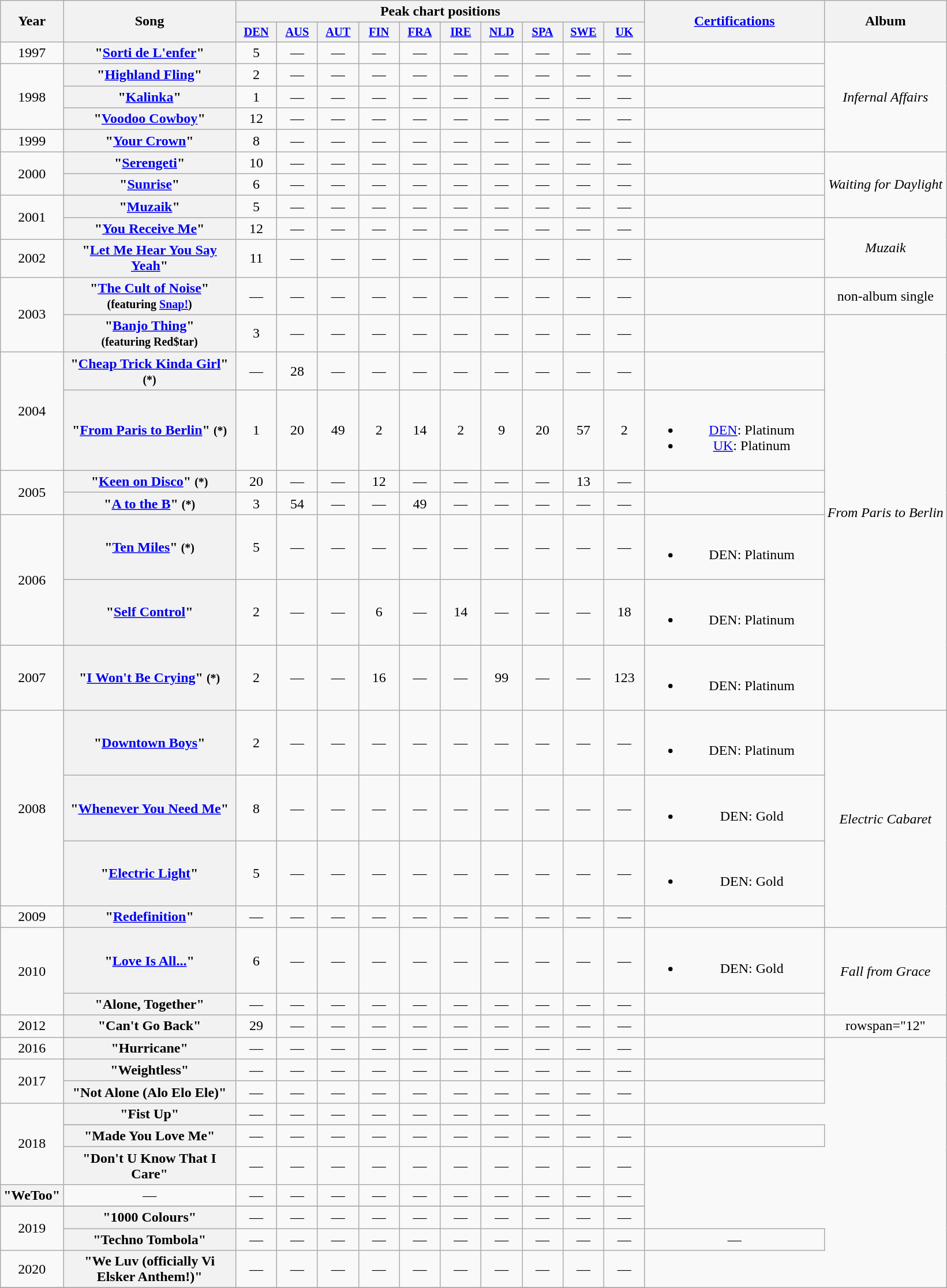<table class="wikitable plainrowheaders" style="text-align:center;" border="1">
<tr>
<th scope="col" rowspan="2">Year</th>
<th scope="col" rowspan="2" style="width:12em;">Song</th>
<th scope="col" colspan="10">Peak chart positions</th>
<th scope="col" rowspan="2" style="width:12.5em;"><a href='#'>Certifications</a></th>
<th scope="col" rowspan="2">Album</th>
</tr>
<tr>
<th scope="col" style="width:3em;font-size:85%;"><a href='#'>DEN</a><br></th>
<th scope="col" style="width:3em;font-size:85%;"><a href='#'>AUS</a><br></th>
<th scope="col" style="width:3em;font-size:85%;"><a href='#'>AUT</a><br></th>
<th scope="col" style="width:3em;font-size:85%;"><a href='#'>FIN</a><br></th>
<th scope="col" style="width:3em;font-size:85%;"><a href='#'>FRA</a><br></th>
<th scope="col" style="width:3em;font-size:85%;"><a href='#'>IRE</a><br></th>
<th scope="col" style="width:3em;font-size:85%;"><a href='#'>NLD</a><br></th>
<th scope="col" style="width:3em;font-size:85%;"><a href='#'>SPA</a><br></th>
<th scope="col" style="width:3em;font-size:85%;"><a href='#'>SWE</a><br></th>
<th scope="col" style="width:3em;font-size:85%;"><a href='#'>UK</a><br></th>
</tr>
<tr>
<td>1997</td>
<th scope="row">"<a href='#'>Sorti de L'enfer</a>"</th>
<td>5</td>
<td>—</td>
<td>—</td>
<td>—</td>
<td>—</td>
<td>—</td>
<td>—</td>
<td>—</td>
<td>—</td>
<td>—</td>
<td></td>
<td rowspan="5"><em>Infernal Affairs</em></td>
</tr>
<tr>
<td rowspan="3">1998</td>
<th scope="row">"<a href='#'>Highland Fling</a>"</th>
<td>2</td>
<td>—</td>
<td>—</td>
<td>—</td>
<td>—</td>
<td>—</td>
<td>—</td>
<td>—</td>
<td>—</td>
<td>—</td>
<td></td>
</tr>
<tr>
<th scope="row">"<a href='#'>Kalinka</a>"</th>
<td>1</td>
<td>—</td>
<td>—</td>
<td>—</td>
<td>—</td>
<td>—</td>
<td>—</td>
<td>—</td>
<td>—</td>
<td>—</td>
<td></td>
</tr>
<tr>
<th scope="row">"<a href='#'>Voodoo Cowboy</a>"</th>
<td>12</td>
<td>—</td>
<td>—</td>
<td>—</td>
<td>—</td>
<td>—</td>
<td>—</td>
<td>—</td>
<td>—</td>
<td>—</td>
<td></td>
</tr>
<tr>
<td>1999</td>
<th scope="row">"<a href='#'>Your Crown</a>"</th>
<td>8</td>
<td>—</td>
<td>—</td>
<td>—</td>
<td>—</td>
<td>—</td>
<td>—</td>
<td>—</td>
<td>—</td>
<td>—</td>
<td></td>
</tr>
<tr>
<td rowspan="2">2000</td>
<th scope="row">"<a href='#'>Serengeti</a>"</th>
<td>10</td>
<td>—</td>
<td>—</td>
<td>—</td>
<td>—</td>
<td>—</td>
<td>—</td>
<td>—</td>
<td>—</td>
<td>—</td>
<td></td>
<td rowspan="3"><em>Waiting for Daylight</em></td>
</tr>
<tr>
<th scope="row">"<a href='#'>Sunrise</a>"</th>
<td>6</td>
<td>—</td>
<td>—</td>
<td>—</td>
<td>—</td>
<td>—</td>
<td>—</td>
<td>—</td>
<td>—</td>
<td>—</td>
<td></td>
</tr>
<tr>
<td rowspan="2">2001</td>
<th scope="row">"<a href='#'>Muzaik</a>"</th>
<td>5</td>
<td>—</td>
<td>—</td>
<td>—</td>
<td>—</td>
<td>—</td>
<td>—</td>
<td>—</td>
<td>—</td>
<td>—</td>
<td></td>
</tr>
<tr>
<th scope="row">"<a href='#'>You Receive Me</a>"</th>
<td>12</td>
<td>—</td>
<td>—</td>
<td>—</td>
<td>—</td>
<td>—</td>
<td>—</td>
<td>—</td>
<td>—</td>
<td>—</td>
<td></td>
<td rowspan="2"><em>Muzaik</em></td>
</tr>
<tr>
<td>2002</td>
<th scope="row">"<a href='#'>Let Me Hear You Say Yeah</a>"</th>
<td>11</td>
<td>—</td>
<td>—</td>
<td>—</td>
<td>—</td>
<td>—</td>
<td>—</td>
<td>—</td>
<td>—</td>
<td>—</td>
<td></td>
</tr>
<tr>
<td rowspan="2">2003</td>
<th scope="row">"<a href='#'>The Cult of Noise</a>" <small>(featuring <a href='#'>Snap!</a>)</small></th>
<td>—</td>
<td>—</td>
<td>—</td>
<td>—</td>
<td>—</td>
<td>—</td>
<td>—</td>
<td>—</td>
<td>—</td>
<td>—</td>
<td></td>
<td>non-album single</td>
</tr>
<tr>
<th scope="row">"<a href='#'>Banjo Thing</a>"<br><small>(featuring Red$tar)</small></th>
<td>3</td>
<td>—</td>
<td>—</td>
<td>—</td>
<td>—</td>
<td>—</td>
<td>—</td>
<td>—</td>
<td>—</td>
<td>—</td>
<td></td>
<td rowspan="8"><em>From Paris to Berlin</em></td>
</tr>
<tr>
<td rowspan="2">2004</td>
<th scope="row">"<a href='#'>Cheap Trick Kinda Girl</a>" <small>(*)</small></th>
<td>—</td>
<td>28</td>
<td>—</td>
<td>—</td>
<td>—</td>
<td>—</td>
<td>—</td>
<td>—</td>
<td>—</td>
<td>—</td>
<td></td>
</tr>
<tr>
<th scope="row">"<a href='#'>From Paris to Berlin</a>" <small>(*)</small></th>
<td>1</td>
<td>20</td>
<td>49</td>
<td>2</td>
<td>14</td>
<td>2</td>
<td>9</td>
<td>20</td>
<td>57</td>
<td>2</td>
<td><br><ul><li><a href='#'>DEN</a>: Platinum</li><li><a href='#'>UK</a>: Platinum</li></ul></td>
</tr>
<tr>
<td rowspan="2">2005</td>
<th scope="row">"<a href='#'>Keen on Disco</a>" <small>(*)</small></th>
<td>20</td>
<td>—</td>
<td>—</td>
<td>12</td>
<td>—</td>
<td>—</td>
<td>—</td>
<td>—</td>
<td>13</td>
<td>—</td>
<td></td>
</tr>
<tr>
<th scope="row">"<a href='#'>A to the B</a>" <small>(*)</small></th>
<td>3</td>
<td>54</td>
<td>—</td>
<td>—</td>
<td>49</td>
<td>—</td>
<td>—</td>
<td>—</td>
<td>—</td>
<td>—</td>
<td></td>
</tr>
<tr>
<td rowspan="2">2006</td>
<th scope="row">"<a href='#'>Ten Miles</a>" <small>(*)</small></th>
<td>5</td>
<td>—</td>
<td>—</td>
<td>—</td>
<td>—</td>
<td>—</td>
<td>—</td>
<td>—</td>
<td>—</td>
<td>—</td>
<td><br><ul><li>DEN: Platinum</li></ul></td>
</tr>
<tr>
<th scope="row">"<a href='#'>Self Control</a>"</th>
<td>2</td>
<td>—</td>
<td>—</td>
<td>6</td>
<td>—</td>
<td>14</td>
<td>—</td>
<td>—</td>
<td>—</td>
<td>18</td>
<td><br><ul><li>DEN: Platinum</li></ul></td>
</tr>
<tr>
<td>2007</td>
<th scope="row">"<a href='#'>I Won't Be Crying</a>" <small>(*)</small></th>
<td>2</td>
<td>—</td>
<td>—</td>
<td>16</td>
<td>—</td>
<td>—</td>
<td>99</td>
<td>—</td>
<td>—</td>
<td>123</td>
<td><br><ul><li>DEN: Platinum</li></ul></td>
</tr>
<tr>
<td rowspan="3">2008</td>
<th scope="row">"<a href='#'>Downtown Boys</a>"</th>
<td>2</td>
<td>—</td>
<td>—</td>
<td>—</td>
<td>—</td>
<td>—</td>
<td>—</td>
<td>—</td>
<td>—</td>
<td>—</td>
<td><br><ul><li>DEN: Platinum</li></ul></td>
<td rowspan="4"><em>Electric Cabaret</em></td>
</tr>
<tr>
<th scope="row">"<a href='#'>Whenever You Need Me</a>"</th>
<td>8</td>
<td>—</td>
<td>—</td>
<td>—</td>
<td>—</td>
<td>—</td>
<td>—</td>
<td>—</td>
<td>—</td>
<td>—</td>
<td><br><ul><li>DEN: Gold</li></ul></td>
</tr>
<tr>
<th scope="row">"<a href='#'>Electric Light</a>"</th>
<td>5</td>
<td>—</td>
<td>—</td>
<td>—</td>
<td>—</td>
<td>—</td>
<td>—</td>
<td>—</td>
<td>—</td>
<td>—</td>
<td><br><ul><li>DEN: Gold</li></ul></td>
</tr>
<tr>
<td>2009</td>
<th scope="row">"<a href='#'>Redefinition</a>"</th>
<td>—</td>
<td>—</td>
<td>—</td>
<td>—</td>
<td>—</td>
<td>—</td>
<td>—</td>
<td>—</td>
<td>—</td>
<td>—</td>
<td></td>
</tr>
<tr>
<td rowspan="2">2010</td>
<th scope="row">"<a href='#'>Love Is All...</a>"</th>
<td>6</td>
<td>—</td>
<td>—</td>
<td>—</td>
<td>—</td>
<td>—</td>
<td>—</td>
<td>—</td>
<td>—</td>
<td>—</td>
<td><br><ul><li>DEN: Gold</li></ul></td>
<td rowspan="2"><em>Fall from Grace</em></td>
</tr>
<tr>
<th scope="row">"Alone, Together"</th>
<td>—</td>
<td>—</td>
<td>—</td>
<td>—</td>
<td>—</td>
<td>—</td>
<td>—</td>
<td>—</td>
<td>—</td>
<td>—</td>
<td></td>
</tr>
<tr>
<td>2012</td>
<th scope="row">"Can't Go Back"</th>
<td>29</td>
<td>—</td>
<td>—</td>
<td>—</td>
<td>—</td>
<td>—</td>
<td>—</td>
<td>—</td>
<td>—</td>
<td>—</td>
<td></td>
<td>rowspan="12" </td>
</tr>
<tr>
<td>2016</td>
<th scope="row">"Hurricane"</th>
<td>—</td>
<td>—</td>
<td>—</td>
<td>—</td>
<td>—</td>
<td>—</td>
<td>—</td>
<td>—</td>
<td>—</td>
<td>—</td>
<td></td>
</tr>
<tr>
<td rowspan="2">2017</td>
<th scope="row">"Weightless"</th>
<td>—</td>
<td>—</td>
<td>—</td>
<td>—</td>
<td>—</td>
<td>—</td>
<td>—</td>
<td>—</td>
<td>—</td>
<td>—</td>
<td></td>
</tr>
<tr>
<th scope="row">"Not Alone (Alo Elo Ele)"</th>
<td>—</td>
<td>—</td>
<td>—</td>
<td>—</td>
<td>—</td>
<td>—</td>
<td>—</td>
<td>—</td>
<td>—</td>
<td>—</td>
<td></td>
</tr>
<tr>
<td rowspan="4">2018</td>
<th scope="row">"Fist Up"</th>
<td>—</td>
<td>—</td>
<td>—</td>
<td>—</td>
<td>—</td>
<td>—</td>
<td>—</td>
<td>—</td>
<td>—</td>
<td></td>
</tr>
<tr>
</tr>
<tr>
<th scope="row">"Made You Love Me"</th>
<td>—</td>
<td>—</td>
<td>—</td>
<td>—</td>
<td>—</td>
<td>—</td>
<td>—</td>
<td>—</td>
<td>—</td>
<td>—</td>
<td></td>
</tr>
<tr>
<th scope="row">"Don't U Know That I Care"</th>
<td>—</td>
<td>—</td>
<td>—</td>
<td>—</td>
<td>—</td>
<td>—</td>
<td>—</td>
<td>—</td>
<td>—</td>
<td>—</td>
</tr>
<tr>
<th scope="row">"WeToo"</th>
<td>—</td>
<td>—</td>
<td>—</td>
<td>—</td>
<td>—</td>
<td>—</td>
<td>—</td>
<td>—</td>
<td>—</td>
<td>—</td>
<td>—</td>
</tr>
<tr>
</tr>
<tr>
<td rowspan="2">2019</td>
<th scope="row">"1000 Colours"</th>
<td>—</td>
<td>—</td>
<td>—</td>
<td>—</td>
<td>—</td>
<td>—</td>
<td>—</td>
<td>—</td>
<td>—</td>
<td>—</td>
</tr>
<tr>
<th scope="row">"Techno Tombola"</th>
<td>—</td>
<td>—</td>
<td>—</td>
<td>—</td>
<td>—</td>
<td>—</td>
<td>—</td>
<td>—</td>
<td>—</td>
<td>—</td>
<td>—</td>
</tr>
<tr>
<td rowspan="1">2020</td>
<th scope="row">"We Luv (officially Vi Elsker Anthem!)"</th>
<td>—</td>
<td>—</td>
<td>—</td>
<td>—</td>
<td>—</td>
<td>—</td>
<td>—</td>
<td>—</td>
<td>—</td>
<td>—</td>
</tr>
<tr>
</tr>
</table>
